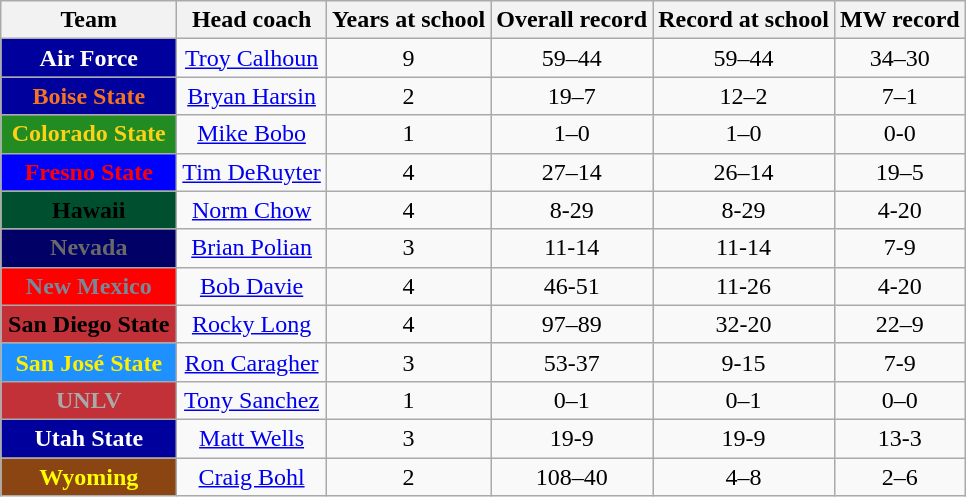<table class="wikitable sortable" style="text-align: center;">
<tr>
<th style="width:110px;">Team</th>
<th>Head coach</th>
<th>Years at school</th>
<th>Overall record</th>
<th>Record at school</th>
<th>MW record</th>
</tr>
<tr>
<th style="background:#00009c; color:#fff;">Air Force</th>
<td><a href='#'>Troy Calhoun</a></td>
<td>9</td>
<td>59–44</td>
<td>59–44</td>
<td>34–30</td>
</tr>
<tr>
<th style="background:#00009C; color:#f47321;">Boise State</th>
<td><a href='#'>Bryan Harsin</a></td>
<td>2</td>
<td>19–7</td>
<td>12–2</td>
<td>7–1</td>
</tr>
<tr>
<th style="background:#228B22; color:#FCD116;">Colorado State</th>
<td><a href='#'>Mike Bobo</a></td>
<td>1</td>
<td>1–0</td>
<td>1–0</td>
<td>0-0</td>
</tr>
<tr>
<th style="background:#0000FF; color:#FF0000;">Fresno State</th>
<td><a href='#'>Tim DeRuyter</a></td>
<td>4</td>
<td>27–14</td>
<td>26–14</td>
<td>19–5</td>
</tr>
<tr>
<th style="background:#005030; color:#000;">Hawaii</th>
<td><a href='#'>Norm Chow</a></td>
<td>4</td>
<td>8-29</td>
<td>8-29</td>
<td>4-20</td>
</tr>
<tr>
<th style="background:#000067; color:dimGrey;">Nevada</th>
<td><a href='#'>Brian Polian</a></td>
<td>3</td>
<td>11-14</td>
<td>11-14</td>
<td>7-9</td>
</tr>
<tr>
<th style="background:#FF0000; color:#778899;">New Mexico</th>
<td><a href='#'>Bob Davie</a></td>
<td>4</td>
<td>46-51</td>
<td>11-26</td>
<td>4-20</td>
</tr>
<tr>
<th style="background:#C23038; color:#000000;">San Diego State</th>
<td><a href='#'>Rocky Long</a></td>
<td>4</td>
<td>97–89</td>
<td>32-20</td>
<td>22–9</td>
</tr>
<tr>
<th style="background:#1E90FF; color:#FFEF00">San José State</th>
<td><a href='#'>Ron Caragher</a></td>
<td>3</td>
<td>53-37</td>
<td>9-15</td>
<td>7-9</td>
</tr>
<tr>
<th style="background:#C23038; color:#A9A9A9;">UNLV</th>
<td><a href='#'>Tony Sanchez</a></td>
<td>1</td>
<td>0–1</td>
<td>0–1</td>
<td>0–0</td>
</tr>
<tr>
<th style="background:#00009c; color:#FFF">Utah State</th>
<td><a href='#'>Matt Wells</a></td>
<td>3</td>
<td>19-9</td>
<td>19-9</td>
<td>13-3</td>
</tr>
<tr>
<th style="background:#8B4513; color:#FFFF00;">Wyoming</th>
<td><a href='#'>Craig Bohl</a></td>
<td>2</td>
<td>108–40</td>
<td>4–8</td>
<td>2–6</td>
</tr>
</table>
